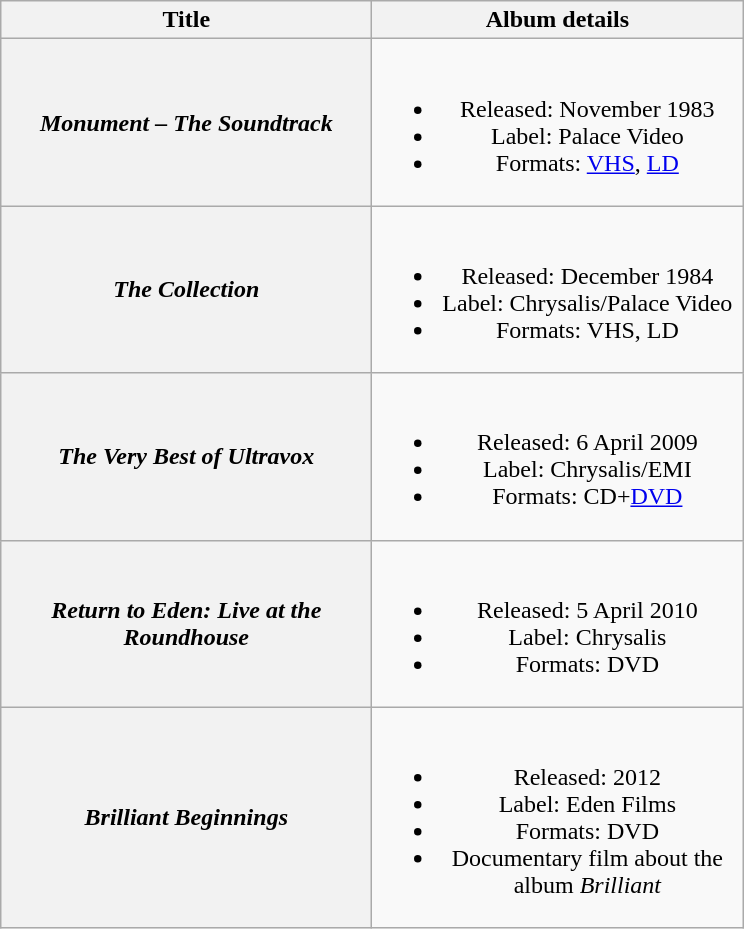<table class="wikitable plainrowheaders" style="text-align:center;">
<tr>
<th scope="col" style="width:15em;">Title</th>
<th scope="col" style="width:15em;">Album details</th>
</tr>
<tr>
<th scope="row"><em>Monument – The Soundtrack</em></th>
<td><br><ul><li>Released: November 1983</li><li>Label: Palace Video</li><li>Formats: <a href='#'>VHS</a>, <a href='#'>LD</a></li></ul></td>
</tr>
<tr>
<th scope="row"><em>The Collection</em></th>
<td><br><ul><li>Released: December 1984</li><li>Label: Chrysalis/Palace Video</li><li>Formats: VHS, LD</li></ul></td>
</tr>
<tr>
<th scope="row"><em>The Very Best of Ultravox</em></th>
<td><br><ul><li>Released: 6 April 2009</li><li>Label: Chrysalis/EMI</li><li>Formats: CD+<a href='#'>DVD</a></li></ul></td>
</tr>
<tr>
<th scope="row"><em>Return to Eden: Live at the Roundhouse</em></th>
<td><br><ul><li>Released: 5 April 2010</li><li>Label: Chrysalis</li><li>Formats: DVD</li></ul></td>
</tr>
<tr>
<th scope="row"><em>Brilliant Beginnings</em></th>
<td><br><ul><li>Released: 2012</li><li>Label: Eden Films</li><li>Formats: DVD</li><li>Documentary film about the album <em>Brilliant</em></li></ul></td>
</tr>
</table>
